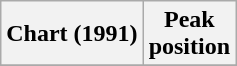<table class="wikitable sortable">
<tr>
<th scope="col">Chart (1991)</th>
<th scope="col">Peak<br>position</th>
</tr>
<tr>
</tr>
</table>
